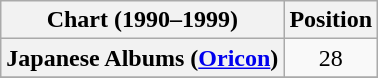<table class="wikitable plainrowheaders">
<tr>
<th>Chart (1990–1999)</th>
<th>Position</th>
</tr>
<tr>
<th scope="row">Japanese Albums (<a href='#'>Oricon</a>)</th>
<td style="text-align:center;">28</td>
</tr>
<tr>
</tr>
</table>
